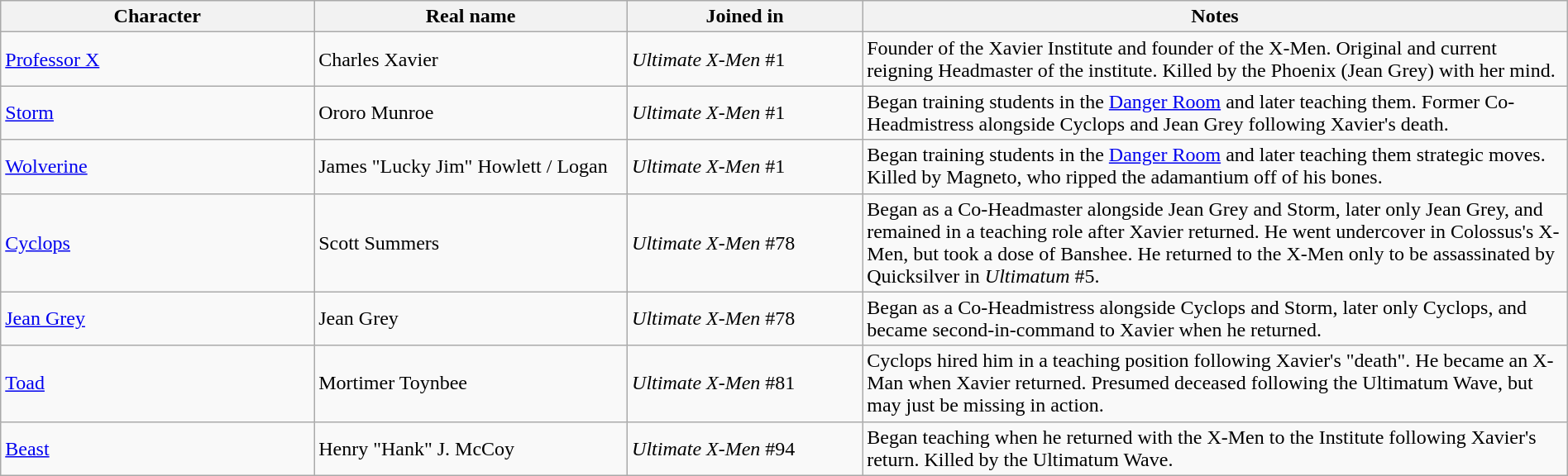<table class="wikitable" width=100%>
<tr>
<th width=20%>Character</th>
<th width=20%>Real name</th>
<th width=15%>Joined in</th>
<th width=45%>Notes</th>
</tr>
<tr>
<td><a href='#'>Professor X</a></td>
<td>Charles Xavier</td>
<td><em>Ultimate X-Men</em> #1</td>
<td>Founder of the Xavier Institute and founder of the X-Men. Original and current reigning Headmaster of the institute. Killed by the Phoenix (Jean Grey) with her mind.</td>
</tr>
<tr>
<td><a href='#'>Storm</a></td>
<td>Ororo Munroe</td>
<td><em>Ultimate X-Men</em> #1</td>
<td>Began training students in the <a href='#'>Danger Room</a> and later teaching them. Former Co-Headmistress alongside Cyclops and Jean Grey following Xavier's death.</td>
</tr>
<tr>
<td><a href='#'>Wolverine</a></td>
<td>James "Lucky Jim" Howlett / Logan</td>
<td><em>Ultimate X-Men</em> #1</td>
<td>Began training students in the <a href='#'>Danger Room</a> and later teaching them strategic moves. Killed by Magneto, who ripped the adamantium off of his bones.</td>
</tr>
<tr>
<td><a href='#'>Cyclops</a></td>
<td>Scott Summers</td>
<td><em>Ultimate X-Men</em> #78</td>
<td>Began as a Co-Headmaster alongside Jean Grey and Storm, later only Jean Grey, and remained in a teaching role after Xavier returned. He went undercover in Colossus's X-Men, but took a dose of Banshee. He returned to the X-Men only to be assassinated by Quicksilver in <em>Ultimatum</em> #5.</td>
</tr>
<tr>
<td><a href='#'>Jean Grey</a></td>
<td>Jean Grey</td>
<td><em>Ultimate X-Men</em> #78</td>
<td>Began as a Co-Headmistress alongside Cyclops and Storm, later only Cyclops, and became second-in-command to Xavier when he returned.</td>
</tr>
<tr>
<td><a href='#'>Toad</a></td>
<td>Mortimer Toynbee</td>
<td><em>Ultimate X-Men</em> #81</td>
<td>Cyclops hired him in a teaching position following Xavier's "death". He became an X-Man when Xavier returned. Presumed deceased following the Ultimatum Wave, but may just be missing in action.</td>
</tr>
<tr>
<td><a href='#'>Beast</a></td>
<td>Henry "Hank" J. McCoy</td>
<td><em>Ultimate X-Men</em> #94</td>
<td>Began teaching when he returned with the X-Men to the Institute following Xavier's return. Killed by the Ultimatum Wave.</td>
</tr>
</table>
